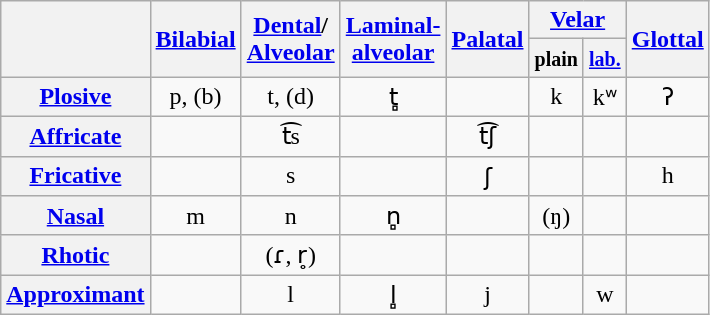<table class="wikitable" style="text-align:center">
<tr>
<th rowspan="2"></th>
<th rowspan="2"><a href='#'>Bilabial</a></th>
<th rowspan="2"><a href='#'>Dental</a>/<br><a href='#'>Alveolar</a></th>
<th rowspan="2"><a href='#'>Laminal-<br>alveolar</a></th>
<th rowspan="2"><a href='#'>Palatal</a></th>
<th colspan="2"><a href='#'>Velar</a></th>
<th rowspan="2"><a href='#'>Glottal</a></th>
</tr>
<tr>
<th><small>plain</small></th>
<th><a href='#'><small>lab.</small></a></th>
</tr>
<tr align="center">
<th><a href='#'>Plosive</a></th>
<td>p, (b)</td>
<td>t, (d)</td>
<td>t̻</td>
<td></td>
<td>k</td>
<td>kʷ</td>
<td>ʔ</td>
</tr>
<tr>
<th><a href='#'>Affricate</a></th>
<td></td>
<td>t͡s</td>
<td></td>
<td>t͡ʃ</td>
<td></td>
<td></td>
<td></td>
</tr>
<tr align="center">
<th><a href='#'>Fricative</a></th>
<td></td>
<td>s</td>
<td></td>
<td>ʃ</td>
<td></td>
<td></td>
<td>h</td>
</tr>
<tr align="center">
<th><a href='#'>Nasal</a></th>
<td>m</td>
<td>n</td>
<td>n̻</td>
<td></td>
<td>(ŋ)</td>
<td></td>
<td></td>
</tr>
<tr>
<th><a href='#'>Rhotic</a></th>
<td></td>
<td>(ɾ, r̥)</td>
<td></td>
<td></td>
<td></td>
<td></td>
<td></td>
</tr>
<tr align="center">
<th><a href='#'>Approximant</a></th>
<td></td>
<td>l</td>
<td>l̻</td>
<td>j</td>
<td></td>
<td>w</td>
<td></td>
</tr>
</table>
